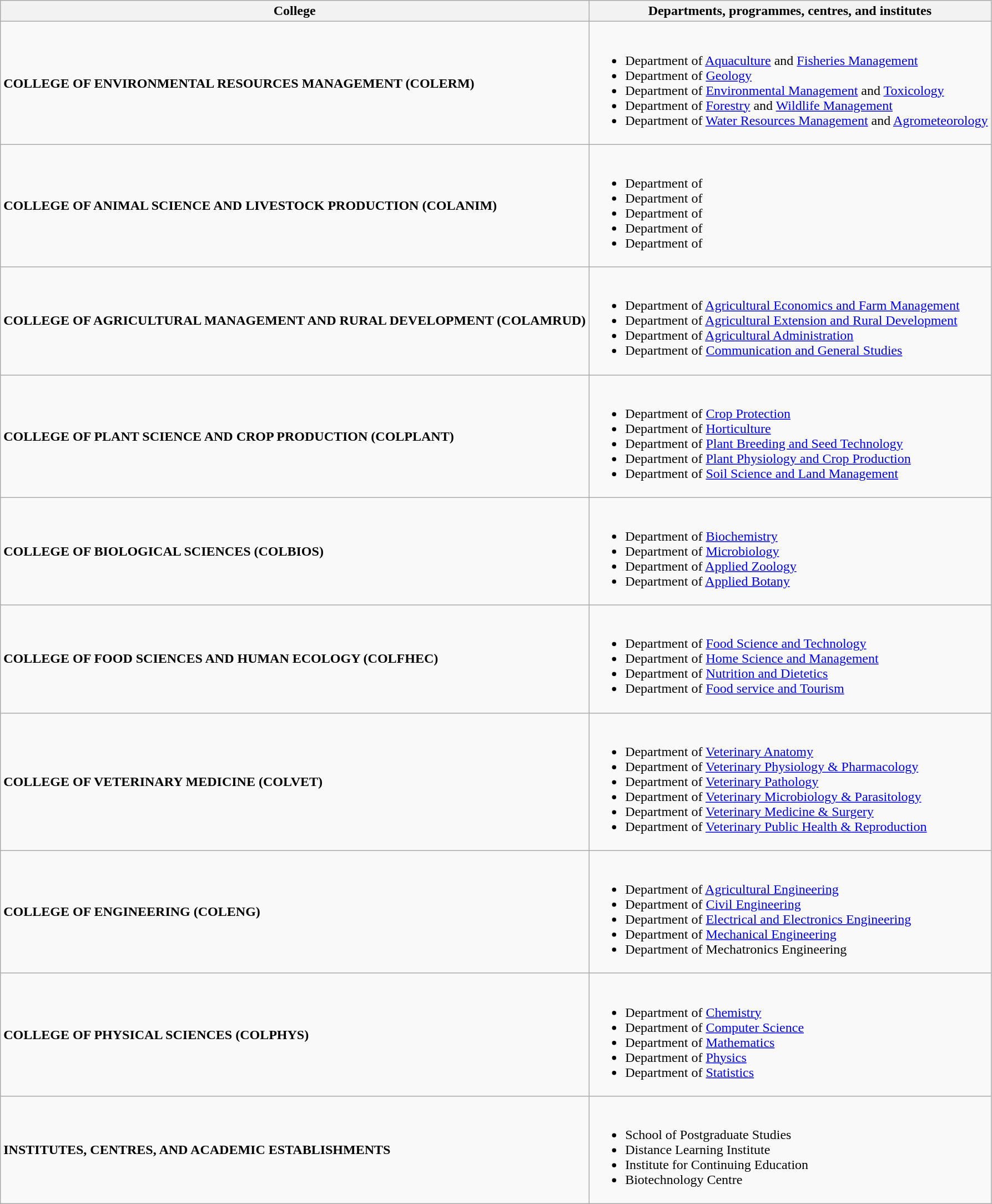<table class="wikitable">
<tr>
<th>College</th>
<th>Departments, programmes, centres, and institutes</th>
</tr>
<tr>
<td><strong>COLLEGE OF ENVIRONMENTAL RESOURCES MANAGEMENT (COLERM)</strong></td>
<td><br><ul><li>Department of <a href='#'>Aquaculture</a> and <a href='#'>Fisheries Management</a></li><li>Department of <a href='#'>Geology</a></li><li>Department of <a href='#'>Environmental Management</a> and <a href='#'>Toxicology</a></li><li>Department of <a href='#'>Forestry</a> and <a href='#'>Wildlife Management</a></li><li>Department of <a href='#'>Water Resources Management</a> and <a href='#'>Agrometeorology</a></li></ul></td>
</tr>
<tr>
<td><strong>COLLEGE OF ANIMAL SCIENCE AND LIVESTOCK PRODUCTION (COLANIM)</strong></td>
<td><br><ul><li>Department of </li><li>Department of </li><li>Department of </li><li>Department of </li><li>Department of </li></ul></td>
</tr>
<tr>
<td><strong>COLLEGE OF AGRICULTURAL MANAGEMENT AND RURAL DEVELOPMENT (COLAMRUD) </strong></td>
<td><br><ul><li>Department of <a href='#'>Agricultural Economics and Farm Management</a></li><li>Department of <a href='#'>Agricultural Extension and Rural Development</a></li><li>Department of <a href='#'>Agricultural Administration</a></li><li>Department of <a href='#'>Communication and General Studies</a></li></ul></td>
</tr>
<tr>
<td><strong>COLLEGE OF PLANT SCIENCE AND CROP PRODUCTION (COLPLANT)</strong></td>
<td><br><ul><li>Department of <a href='#'>Crop Protection</a></li><li>Department of <a href='#'>Horticulture</a></li><li>Department of <a href='#'>Plant Breeding and Seed Technology</a></li><li>Department of <a href='#'>Plant Physiology and Crop Production</a></li><li>Department of <a href='#'>Soil Science and Land Management</a></li></ul></td>
</tr>
<tr>
<td><strong>COLLEGE OF BIOLOGICAL SCIENCES (COLBIOS)</strong></td>
<td><br><ul><li>Department of <a href='#'>Biochemistry</a></li><li>Department of <a href='#'>Microbiology</a></li><li>Department of <a href='#'>Applied Zoology</a></li><li>Department of <a href='#'>Applied Botany</a></li></ul></td>
</tr>
<tr>
<td><strong>COLLEGE OF FOOD SCIENCES AND HUMAN ECOLOGY (COLFHEC)</strong></td>
<td><br><ul><li>Department of <a href='#'>Food Science and Technology</a></li><li>Department of <a href='#'>Home Science and Management</a></li><li>Department of <a href='#'>Nutrition and Dietetics</a></li><li>Department of <a href='#'>Food service and Tourism</a></li></ul></td>
</tr>
<tr>
<td><strong>COLLEGE OF VETERINARY MEDICINE (COLVET)</strong></td>
<td><br><ul><li>Department of <a href='#'>Veterinary Anatomy</a></li><li>Department of <a href='#'>Veterinary Physiology & Pharmacology</a></li><li>Department of <a href='#'>Veterinary Pathology</a></li><li>Department of <a href='#'>Veterinary Microbiology & Parasitology</a></li><li>Department of <a href='#'>Veterinary Medicine & Surgery</a></li><li>Department of <a href='#'>Veterinary Public Health & Reproduction</a></li></ul></td>
</tr>
<tr>
<td><strong>COLLEGE OF ENGINEERING (COLENG)</strong></td>
<td><br><ul><li>Department of <a href='#'>Agricultural Engineering</a></li><li>Department of <a href='#'>Civil Engineering</a></li><li>Department of <a href='#'>Electrical and Electronics Engineering</a></li><li>Department of <a href='#'>Mechanical Engineering</a></li><li>Department of Mechatronics Engineering</li></ul></td>
</tr>
<tr>
<td><strong>COLLEGE OF PHYSICAL SCIENCES (COLPHYS)</strong></td>
<td><br><ul><li>Department of <a href='#'>Chemistry</a></li><li>Department of <a href='#'>Computer Science</a></li><li>Department of <a href='#'>Mathematics</a></li><li>Department of <a href='#'>Physics</a></li><li>Department of <a href='#'>Statistics</a></li></ul></td>
</tr>
<tr>
<td><strong>INSTITUTES, CENTRES, AND ACADEMIC ESTABLISHMENTS</strong></td>
<td><br><ul><li>School of Postgraduate Studies</li><li>Distance Learning Institute</li><li>Institute for Continuing Education</li><li>Biotechnology Centre</li></ul></td>
</tr>
</table>
